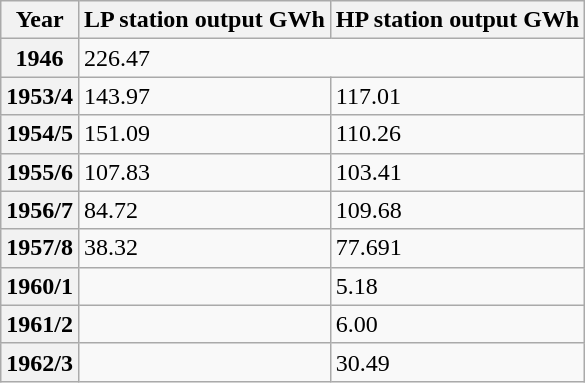<table class="wikitable">
<tr>
<th>Year</th>
<th>LP  station output GWh</th>
<th>HP  station output GWh</th>
</tr>
<tr>
<th>1946</th>
<td colspan="2">226.47</td>
</tr>
<tr>
<th>1953/4</th>
<td>143.97</td>
<td>117.01</td>
</tr>
<tr>
<th>1954/5</th>
<td>151.09</td>
<td>110.26</td>
</tr>
<tr>
<th>1955/6</th>
<td>107.83</td>
<td>103.41</td>
</tr>
<tr>
<th>1956/7</th>
<td>84.72</td>
<td>109.68</td>
</tr>
<tr>
<th>1957/8</th>
<td>38.32</td>
<td>77.691</td>
</tr>
<tr>
<th>1960/1</th>
<td></td>
<td>5.18</td>
</tr>
<tr>
<th>1961/2</th>
<td></td>
<td>6.00</td>
</tr>
<tr>
<th>1962/3</th>
<td></td>
<td>30.49</td>
</tr>
</table>
